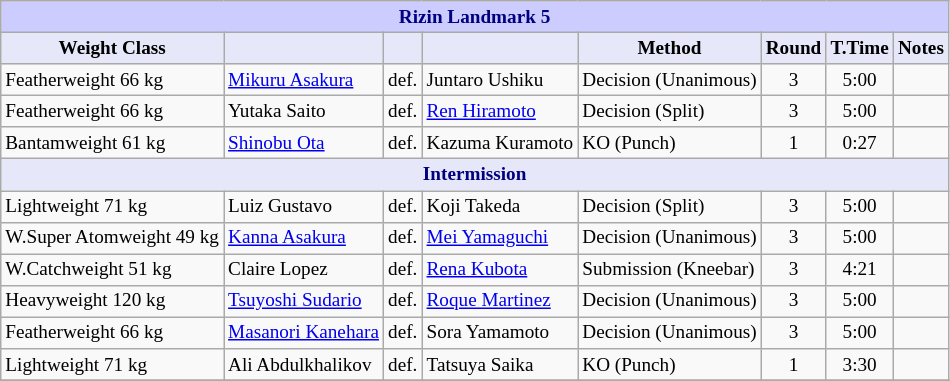<table class="wikitable" style="font-size: 80%;">
<tr>
<th colspan="8" style="background-color: #ccf; color: #000080; text-align: center;"><strong>Rizin Landmark 5</strong></th>
</tr>
<tr>
<th colspan="1" style="background-color: #E6E8FA; color: #000000; text-align: center;">Weight Class</th>
<th colspan="1" style="background-color: #E6E8FA; color: #000000; text-align: center;"></th>
<th colspan="1" style="background-color: #E6E8FA; color: #000000; text-align: center;"></th>
<th colspan="1" style="background-color: #E6E8FA; color: #000000; text-align: center;"></th>
<th colspan="1" style="background-color: #E6E8FA; color: #000000; text-align: center;">Method</th>
<th colspan="1" style="background-color: #E6E8FA; color: #000000; text-align: center;">Round</th>
<th colspan="1" style="background-color: #E6E8FA; color: #000000; text-align: center;">T.Time</th>
<th colspan="1" style="background-color: #E6E8FA; color: #000000; text-align: center;">Notes</th>
</tr>
<tr>
<td>Featherweight 66 kg</td>
<td> <a href='#'>Mikuru Asakura</a></td>
<td align=center>def.</td>
<td> Juntaro Ushiku</td>
<td>Decision (Unanimous)</td>
<td align=center>3</td>
<td align=center>5:00</td>
<td></td>
</tr>
<tr>
<td>Featherweight 66 kg</td>
<td> Yutaka Saito</td>
<td align=center>def.</td>
<td> <a href='#'>Ren Hiramoto</a></td>
<td>Decision (Split)</td>
<td align=center>3</td>
<td align=center>5:00</td>
<td></td>
</tr>
<tr>
<td>Bantamweight 61 kg</td>
<td> <a href='#'>Shinobu Ota</a></td>
<td align=center>def.</td>
<td> Kazuma Kuramoto</td>
<td>KO (Punch)</td>
<td align=center>1</td>
<td align=center>0:27</td>
<td></td>
</tr>
<tr>
<th colspan="8" style="background-color: #E6E8FA; color: #000080; text-align: center;"><strong>Intermission</strong></th>
</tr>
<tr>
<td>Lightweight 71 kg</td>
<td> Luiz Gustavo</td>
<td align=center>def.</td>
<td> Koji Takeda</td>
<td>Decision (Split)</td>
<td align=center>3</td>
<td align=center>5:00</td>
<td></td>
</tr>
<tr>
<td>W.Super Atomweight 49 kg</td>
<td> <a href='#'>Kanna Asakura</a></td>
<td align=center>def.</td>
<td> <a href='#'>Mei Yamaguchi</a></td>
<td>Decision (Unanimous)</td>
<td align=center>3</td>
<td align=center>5:00</td>
<td></td>
</tr>
<tr>
<td>W.Catchweight 51 kg</td>
<td> Claire Lopez</td>
<td align=center>def.</td>
<td> <a href='#'>Rena Kubota</a></td>
<td>Submission (Kneebar)</td>
<td align=center>3</td>
<td align=center>4:21</td>
<td></td>
</tr>
<tr>
<td>Heavyweight 120 kg</td>
<td> <a href='#'>Tsuyoshi Sudario</a></td>
<td align=center>def.</td>
<td> <a href='#'>Roque Martinez</a></td>
<td>Decision (Unanimous)</td>
<td align=center>3</td>
<td align=center>5:00</td>
<td></td>
</tr>
<tr>
<td>Featherweight 66 kg</td>
<td> <a href='#'>Masanori Kanehara</a></td>
<td align=center>def.</td>
<td> Sora Yamamoto</td>
<td>Decision (Unanimous)</td>
<td align=center>3</td>
<td align=center>5:00</td>
<td></td>
</tr>
<tr>
<td>Lightweight 71 kg</td>
<td> Ali Abdulkhalikov</td>
<td align=center>def.</td>
<td> Tatsuya Saika</td>
<td>KO (Punch)</td>
<td align=center>1</td>
<td align=center>3:30</td>
<td></td>
</tr>
<tr>
</tr>
</table>
